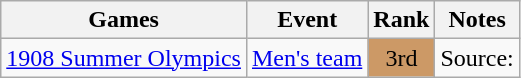<table class="wikitable" style=" text-align:center;">
<tr>
<th>Games</th>
<th>Event</th>
<th>Rank</th>
<th>Notes</th>
</tr>
<tr>
<td><a href='#'>1908 Summer Olympics</a></td>
<td><a href='#'>Men's team</a></td>
<td style=background-color:#cc9966>3rd</td>
<td>Source:</td>
</tr>
</table>
